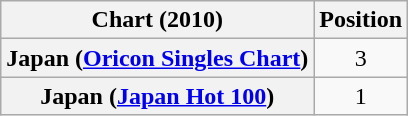<table class="wikitable sortable plainrowheaders" style="text-align:center">
<tr>
<th scope="col">Chart (2010)</th>
<th scope="col">Position</th>
</tr>
<tr>
<th scope="row">Japan (<a href='#'>Oricon Singles Chart</a>)</th>
<td>3</td>
</tr>
<tr>
<th scope="row">Japan (<a href='#'>Japan Hot 100</a>)</th>
<td>1</td>
</tr>
</table>
